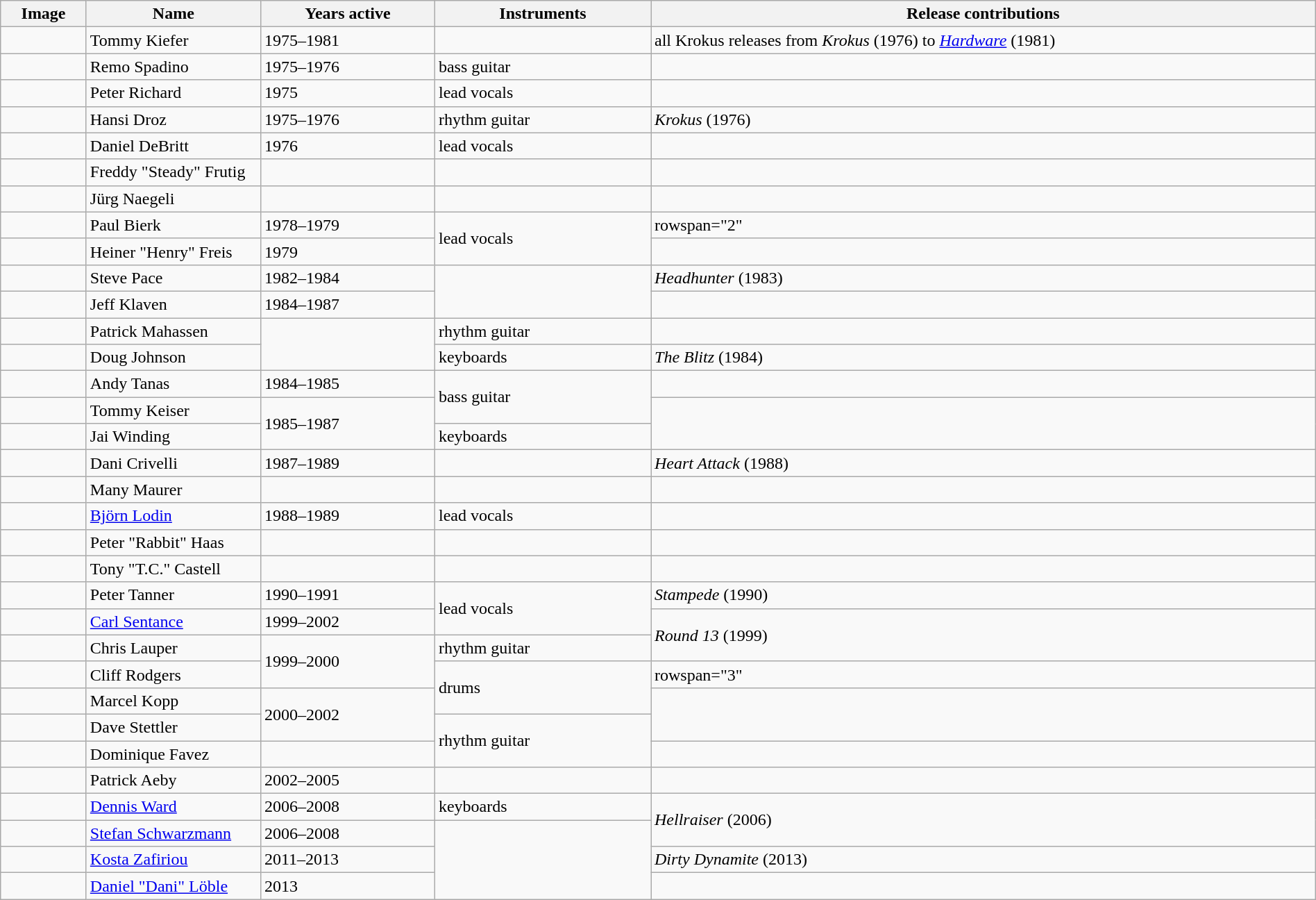<table class="wikitable" border="1" width=100%>
<tr>
<th width="75">Image</th>
<th width="160">Name</th>
<th width="160">Years active</th>
<th width="200">Instruments</th>
<th>Release contributions</th>
</tr>
<tr>
<td></td>
<td>Tommy Kiefer</td>
<td>1975–1981 </td>
<td></td>
<td>all Krokus releases from <em>Krokus</em> (1976) to <em><a href='#'>Hardware</a></em> (1981)</td>
</tr>
<tr>
<td></td>
<td>Remo Spadino</td>
<td>1975–1976 </td>
<td>bass guitar</td>
<td></td>
</tr>
<tr>
<td></td>
<td>Peter Richard</td>
<td>1975</td>
<td>lead vocals</td>
<td></td>
</tr>
<tr>
<td></td>
<td>Hansi Droz</td>
<td>1975–1976 </td>
<td>rhythm guitar</td>
<td><em>Krokus</em> (1976)</td>
</tr>
<tr>
<td></td>
<td>Daniel DeBritt</td>
<td>1976</td>
<td>lead vocals</td>
<td></td>
</tr>
<tr>
<td></td>
<td>Freddy "Steady" Frutig</td>
<td></td>
<td></td>
<td></td>
</tr>
<tr>
<td></td>
<td>Jürg Naegeli</td>
<td></td>
<td></td>
<td></td>
</tr>
<tr>
<td></td>
<td>Paul Bierk</td>
<td>1978–1979</td>
<td rowspan="2">lead vocals</td>
<td>rowspan="2" </td>
</tr>
<tr>
<td></td>
<td>Heiner "Henry" Freis</td>
<td>1979</td>
</tr>
<tr>
<td></td>
<td>Steve Pace</td>
<td>1982–1984</td>
<td rowspan="2"></td>
<td><em>Headhunter</em> (1983)</td>
</tr>
<tr>
<td></td>
<td>Jeff Klaven</td>
<td>1984–1987</td>
<td></td>
</tr>
<tr>
<td></td>
<td>Patrick Mahassen</td>
<td rowspan="2"></td>
<td>rhythm guitar</td>
<td></td>
</tr>
<tr>
<td></td>
<td>Doug Johnson</td>
<td>keyboards</td>
<td><em>The Blitz</em> (1984)</td>
</tr>
<tr>
<td></td>
<td>Andy Tanas</td>
<td>1984–1985</td>
<td rowspan="2">bass guitar</td>
<td></td>
</tr>
<tr>
<td></td>
<td>Tommy Keiser</td>
<td rowspan="2">1985–1987</td>
<td rowspan="2"></td>
</tr>
<tr>
<td></td>
<td>Jai Winding</td>
<td>keyboards</td>
</tr>
<tr>
<td></td>
<td>Dani Crivelli</td>
<td>1987–1989 </td>
<td></td>
<td><em>Heart Attack</em> (1988)</td>
</tr>
<tr>
<td></td>
<td>Many Maurer</td>
<td></td>
<td></td>
<td></td>
</tr>
<tr>
<td></td>
<td><a href='#'>Björn Lodin</a></td>
<td>1988–1989</td>
<td>lead vocals</td>
<td></td>
</tr>
<tr>
<td></td>
<td>Peter "Rabbit" Haas</td>
<td></td>
<td></td>
<td></td>
</tr>
<tr>
<td></td>
<td>Tony "T.C." Castell</td>
<td></td>
<td></td>
<td></td>
</tr>
<tr>
<td></td>
<td>Peter Tanner</td>
<td>1990–1991</td>
<td rowspan="2">lead vocals</td>
<td><em>Stampede</em> (1990)</td>
</tr>
<tr>
<td></td>
<td><a href='#'>Carl Sentance</a></td>
<td>1999–2002</td>
<td rowspan="2"><em>Round 13</em> (1999)</td>
</tr>
<tr>
<td></td>
<td>Chris Lauper</td>
<td rowspan="2">1999–2000</td>
<td>rhythm guitar</td>
</tr>
<tr>
<td></td>
<td>Cliff Rodgers</td>
<td rowspan="2">drums</td>
<td>rowspan="3" </td>
</tr>
<tr>
<td></td>
<td>Marcel Kopp</td>
<td rowspan="2">2000–2002</td>
</tr>
<tr>
<td></td>
<td>Dave Stettler</td>
<td rowspan="2">rhythm guitar</td>
</tr>
<tr>
<td></td>
<td>Dominique Favez</td>
<td></td>
<td></td>
</tr>
<tr>
<td></td>
<td>Patrick Aeby</td>
<td>2002–2005</td>
<td></td>
<td></td>
</tr>
<tr>
<td></td>
<td><a href='#'>Dennis Ward</a></td>
<td>2006–2008 </td>
<td>keyboards</td>
<td rowspan="2"><em>Hellraiser</em> (2006)</td>
</tr>
<tr>
<td></td>
<td><a href='#'>Stefan Schwarzmann</a></td>
<td>2006–2008</td>
<td rowspan="3"></td>
</tr>
<tr>
<td></td>
<td><a href='#'>Kosta Zafiriou</a></td>
<td>2011–2013 </td>
<td><em>Dirty Dynamite</em> (2013)</td>
</tr>
<tr>
<td></td>
<td><a href='#'>Daniel "Dani" Löble</a></td>
<td>2013 </td>
<td></td>
</tr>
</table>
